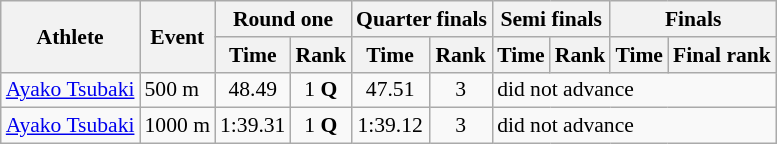<table class="wikitable" style="font-size:90%">
<tr>
<th rowspan="2">Athlete</th>
<th rowspan="2">Event</th>
<th colspan="2">Round one</th>
<th colspan="2">Quarter finals</th>
<th colspan="2">Semi finals</th>
<th colspan="2">Finals</th>
</tr>
<tr>
<th>Time</th>
<th>Rank</th>
<th>Time</th>
<th>Rank</th>
<th>Time</th>
<th>Rank</th>
<th>Time</th>
<th>Final rank</th>
</tr>
<tr>
<td><a href='#'>Ayako Tsubaki</a></td>
<td>500 m</td>
<td align="center">48.49</td>
<td align="center">1 <strong>Q</strong></td>
<td align="center">47.51</td>
<td align="center">3</td>
<td colspan="4">did not advance</td>
</tr>
<tr>
<td><a href='#'>Ayako Tsubaki</a></td>
<td>1000 m</td>
<td align="center">1:39.31</td>
<td align="center">1 <strong>Q</strong></td>
<td align="center">1:39.12</td>
<td align="center">3</td>
<td colspan="4">did not advance</td>
</tr>
</table>
